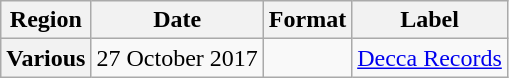<table class="wikitable plainrowheaders">
<tr>
<th>Region</th>
<th>Date</th>
<th>Format</th>
<th>Label</th>
</tr>
<tr>
<th scope="row">Various</th>
<td>27 October 2017</td>
<td></td>
<td><a href='#'>Decca Records</a></td>
</tr>
</table>
